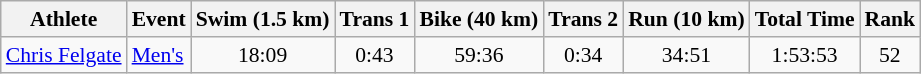<table class="wikitable" style="font-size:90%">
<tr>
<th>Athlete</th>
<th>Event</th>
<th>Swim (1.5 km)</th>
<th>Trans 1</th>
<th>Bike (40 km)</th>
<th>Trans 2</th>
<th>Run (10 km)</th>
<th>Total Time</th>
<th>Rank</th>
</tr>
<tr align=center>
<td align=left><a href='#'>Chris Felgate</a></td>
<td align=left><a href='#'>Men's</a></td>
<td>18:09</td>
<td>0:43</td>
<td>59:36</td>
<td>0:34</td>
<td>34:51</td>
<td>1:53:53</td>
<td>52</td>
</tr>
</table>
